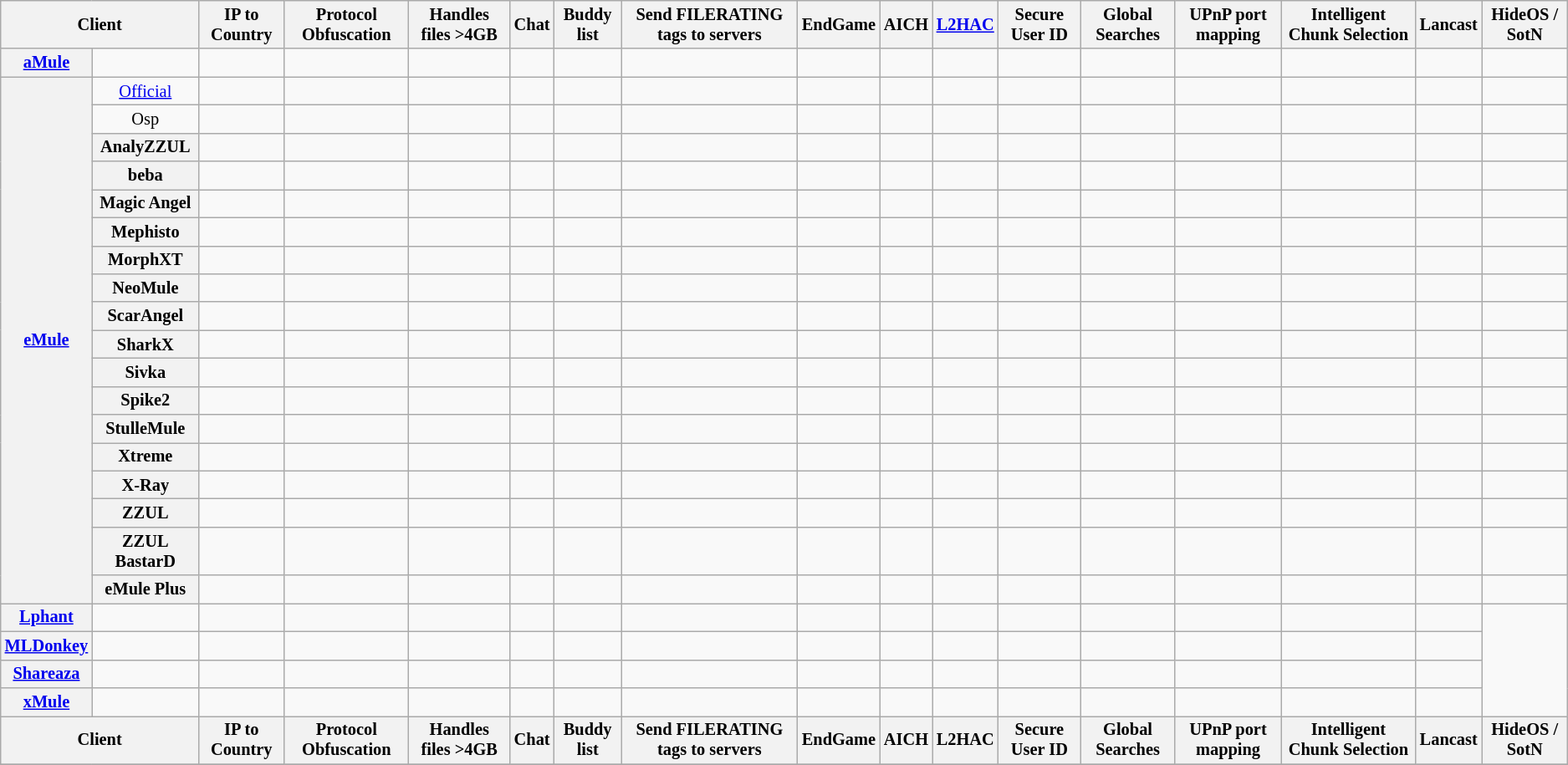<table style="font-size: 85%; text-align: center;" class="wikitable">
<tr>
<th colspan=2>Client</th>
<th rowspan=1>IP to Country</th>
<th rowspan=1>Protocol Obfuscation</th>
<th rowspan=1>Handles files >4GB</th>
<th rowspan=1>Chat</th>
<th rowspan=1>Buddy list</th>
<th rowspan=1>Send FILERATING tags to servers</th>
<th rowspan=1>EndGame</th>
<th rowspan=1>AICH</th>
<th rowspan=1><a href='#'>L2HAC</a></th>
<th rowspan=1>Secure User ID</th>
<th rowspan=1>Global Searches</th>
<th rowspan=1>UPnP port mapping</th>
<th rowspan=1>Intelligent Chunk Selection</th>
<th rowspan=1>Lancast</th>
<th rowspan=1>HideOS / SotN</th>
</tr>
<tr>
<th><a href='#'>aMule</a></th>
<td></td>
<td></td>
<td></td>
<td></td>
<td></td>
<td></td>
<td></td>
<td></td>
<td></td>
<td></td>
<td></td>
<td></td>
<td></td>
<td></td>
<td></td>
</tr>
<tr>
<th rowspan="18" ><a href='#'>eMule</a></th>
<td><a href='#'>Official</a></td>
<td></td>
<td></td>
<td></td>
<td></td>
<td></td>
<td></td>
<td></td>
<td></td>
<td></td>
<td></td>
<td></td>
<td></td>
<td></td>
<td></td>
<td></td>
</tr>
<tr>
<td>Osp</td>
<td></td>
<td></td>
<td></td>
<td></td>
<td></td>
<td></td>
<td></td>
<td></td>
<td></td>
<td></td>
<td></td>
<td></td>
<td></td>
<td></td>
<td></td>
</tr>
<tr>
<th>AnalyZZUL</th>
<td></td>
<td></td>
<td></td>
<td></td>
<td></td>
<td></td>
<td></td>
<td></td>
<td></td>
<td></td>
<td></td>
<td></td>
<td></td>
<td></td>
<td></td>
</tr>
<tr>
<th>beba</th>
<td></td>
<td></td>
<td></td>
<td></td>
<td></td>
<td></td>
<td></td>
<td></td>
<td></td>
<td></td>
<td></td>
<td></td>
<td></td>
<td></td>
<td></td>
</tr>
<tr>
<th>Magic Angel</th>
<td></td>
<td></td>
<td></td>
<td></td>
<td></td>
<td></td>
<td></td>
<td></td>
<td></td>
<td></td>
<td></td>
<td></td>
<td></td>
<td></td>
<td></td>
</tr>
<tr>
<th>Mephisto</th>
<td></td>
<td></td>
<td></td>
<td></td>
<td></td>
<td></td>
<td></td>
<td></td>
<td></td>
<td></td>
<td></td>
<td></td>
<td></td>
<td></td>
<td></td>
</tr>
<tr>
<th>MorphXT</th>
<td></td>
<td></td>
<td></td>
<td></td>
<td></td>
<td></td>
<td></td>
<td></td>
<td></td>
<td></td>
<td></td>
<td></td>
<td></td>
<td></td>
<td></td>
</tr>
<tr>
<th>NeoMule</th>
<td></td>
<td></td>
<td></td>
<td></td>
<td></td>
<td></td>
<td></td>
<td></td>
<td></td>
<td></td>
<td></td>
<td></td>
<td></td>
<td></td>
<td></td>
</tr>
<tr>
<th>ScarAngel</th>
<td></td>
<td></td>
<td></td>
<td></td>
<td></td>
<td></td>
<td></td>
<td></td>
<td></td>
<td></td>
<td></td>
<td></td>
<td></td>
<td></td>
<td></td>
</tr>
<tr>
<th>SharkX</th>
<td></td>
<td></td>
<td></td>
<td></td>
<td></td>
<td></td>
<td></td>
<td></td>
<td></td>
<td></td>
<td></td>
<td></td>
<td></td>
<td></td>
<td></td>
</tr>
<tr>
<th>Sivka</th>
<td></td>
<td></td>
<td></td>
<td></td>
<td></td>
<td></td>
<td></td>
<td></td>
<td></td>
<td></td>
<td></td>
<td></td>
<td></td>
<td></td>
<td></td>
</tr>
<tr>
<th>Spike2</th>
<td></td>
<td></td>
<td></td>
<td></td>
<td></td>
<td></td>
<td></td>
<td></td>
<td></td>
<td></td>
<td></td>
<td></td>
<td></td>
<td></td>
<td></td>
</tr>
<tr>
<th>StulleMule</th>
<td></td>
<td></td>
<td></td>
<td></td>
<td></td>
<td></td>
<td></td>
<td></td>
<td></td>
<td></td>
<td></td>
<td></td>
<td></td>
<td></td>
<td></td>
</tr>
<tr>
<th>Xtreme</th>
<td></td>
<td></td>
<td></td>
<td></td>
<td></td>
<td></td>
<td></td>
<td></td>
<td></td>
<td></td>
<td></td>
<td></td>
<td></td>
<td></td>
<td></td>
</tr>
<tr>
<th>X-Ray</th>
<td></td>
<td></td>
<td></td>
<td></td>
<td></td>
<td></td>
<td></td>
<td></td>
<td></td>
<td></td>
<td></td>
<td></td>
<td></td>
<td></td>
<td></td>
</tr>
<tr>
<th>ZZUL</th>
<td></td>
<td></td>
<td></td>
<td></td>
<td></td>
<td></td>
<td></td>
<td></td>
<td></td>
<td></td>
<td></td>
<td></td>
<td></td>
<td></td>
<td></td>
</tr>
<tr>
<th>ZZUL BastarD</th>
<td></td>
<td></td>
<td></td>
<td></td>
<td></td>
<td></td>
<td></td>
<td></td>
<td></td>
<td></td>
<td></td>
<td></td>
<td></td>
<td></td>
<td></td>
</tr>
<tr>
<th>eMule Plus</th>
<td></td>
<td></td>
<td></td>
<td></td>
<td></td>
<td></td>
<td></td>
<td></td>
<td></td>
<td></td>
<td></td>
<td></td>
<td></td>
<td></td>
<td></td>
</tr>
<tr>
<th><a href='#'>Lphant</a></th>
<td></td>
<td></td>
<td></td>
<td></td>
<td></td>
<td></td>
<td></td>
<td></td>
<td></td>
<td></td>
<td></td>
<td></td>
<td></td>
<td></td>
<td></td>
</tr>
<tr>
<th><a href='#'>MLDonkey</a></th>
<td></td>
<td></td>
<td></td>
<td></td>
<td></td>
<td></td>
<td></td>
<td></td>
<td></td>
<td></td>
<td></td>
<td></td>
<td></td>
<td></td>
<td></td>
</tr>
<tr>
<th><a href='#'>Shareaza</a></th>
<td></td>
<td></td>
<td></td>
<td></td>
<td></td>
<td></td>
<td></td>
<td></td>
<td></td>
<td></td>
<td></td>
<td></td>
<td></td>
<td></td>
<td></td>
</tr>
<tr>
<th><a href='#'>xMule</a></th>
<td></td>
<td></td>
<td></td>
<td></td>
<td></td>
<td></td>
<td></td>
<td></td>
<td></td>
<td></td>
<td></td>
<td></td>
<td></td>
<td></td>
<td></td>
</tr>
<tr>
<th colspan=2>Client</th>
<th rowspan=1>IP to Country</th>
<th rowspan=1>Protocol Obfuscation</th>
<th rowspan=1>Handles files >4GB</th>
<th rowspan=1>Chat</th>
<th rowspan=1>Buddy list</th>
<th rowspan=1>Send FILERATING tags to servers</th>
<th rowspan=1>EndGame</th>
<th rowspan=1>AICH</th>
<th rowspan=1>L2HAC </th>
<th rowspan=1>Secure User ID</th>
<th rowspan=1>Global Searches</th>
<th rowspan=1>UPnP port mapping</th>
<th rowspan=1>Intelligent Chunk Selection</th>
<th rowspan=1>Lancast</th>
<th rowspan=1>HideOS / SotN</th>
</tr>
<tr>
</tr>
</table>
